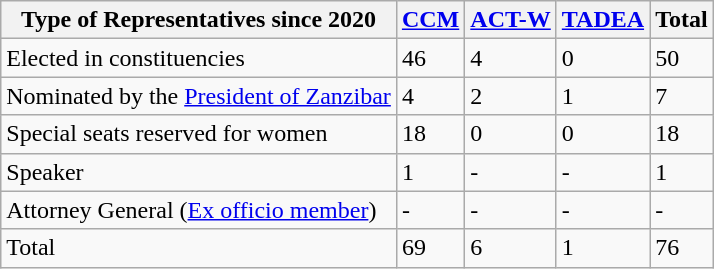<table class="wikitable">
<tr>
<th>Type of Representatives since 2020</th>
<th><a href='#'>CCM</a></th>
<th><a href='#'>ACT-W</a></th>
<th><a href='#'>TADEA</a></th>
<th>Total</th>
</tr>
<tr>
<td>Elected in constituencies</td>
<td>46</td>
<td>4</td>
<td>0</td>
<td>50</td>
</tr>
<tr>
<td>Nominated by the <a href='#'>President of Zanzibar</a></td>
<td>4</td>
<td>2</td>
<td>1</td>
<td>7</td>
</tr>
<tr>
<td>Special seats reserved for women</td>
<td>18</td>
<td>0</td>
<td>0</td>
<td>18</td>
</tr>
<tr>
<td>Speaker</td>
<td>1</td>
<td>-</td>
<td>-</td>
<td>1</td>
</tr>
<tr>
<td>Attorney General (<a href='#'>Ex officio member</a>)</td>
<td>-</td>
<td>-</td>
<td>-</td>
<td>-</td>
</tr>
<tr>
<td>Total</td>
<td>69</td>
<td>6</td>
<td>1</td>
<td>76</td>
</tr>
</table>
